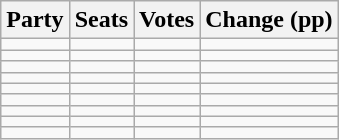<table class="wikitable" style="text-align:right;">
<tr>
<th>Party</th>
<th>Seats</th>
<th>Votes</th>
<th colspan="3">Change (pp)</th>
</tr>
<tr>
<td style="text-align:left;"></td>
<td></td>
<td></td>
<td></td>
</tr>
<tr>
<td style="text-align:left;"></td>
<td></td>
<td></td>
<td></td>
</tr>
<tr>
<td style="text-align:left;"></td>
<td></td>
<td></td>
<td></td>
</tr>
<tr>
<td style="text-align:left;"></td>
<td></td>
<td></td>
<td></td>
</tr>
<tr>
<td style="text-align:left;"></td>
<td></td>
<td></td>
<td></td>
</tr>
<tr>
<td style="text-align:left;"></td>
<td></td>
<td></td>
<td></td>
</tr>
<tr>
<td style="text-align:left;"></td>
<td></td>
<td></td>
<td></td>
</tr>
<tr>
<td style="text-align:left;"></td>
<td></td>
<td></td>
<td></td>
</tr>
<tr>
<td style="text-align:left;"></td>
<td></td>
<td></td>
<td></td>
</tr>
</table>
